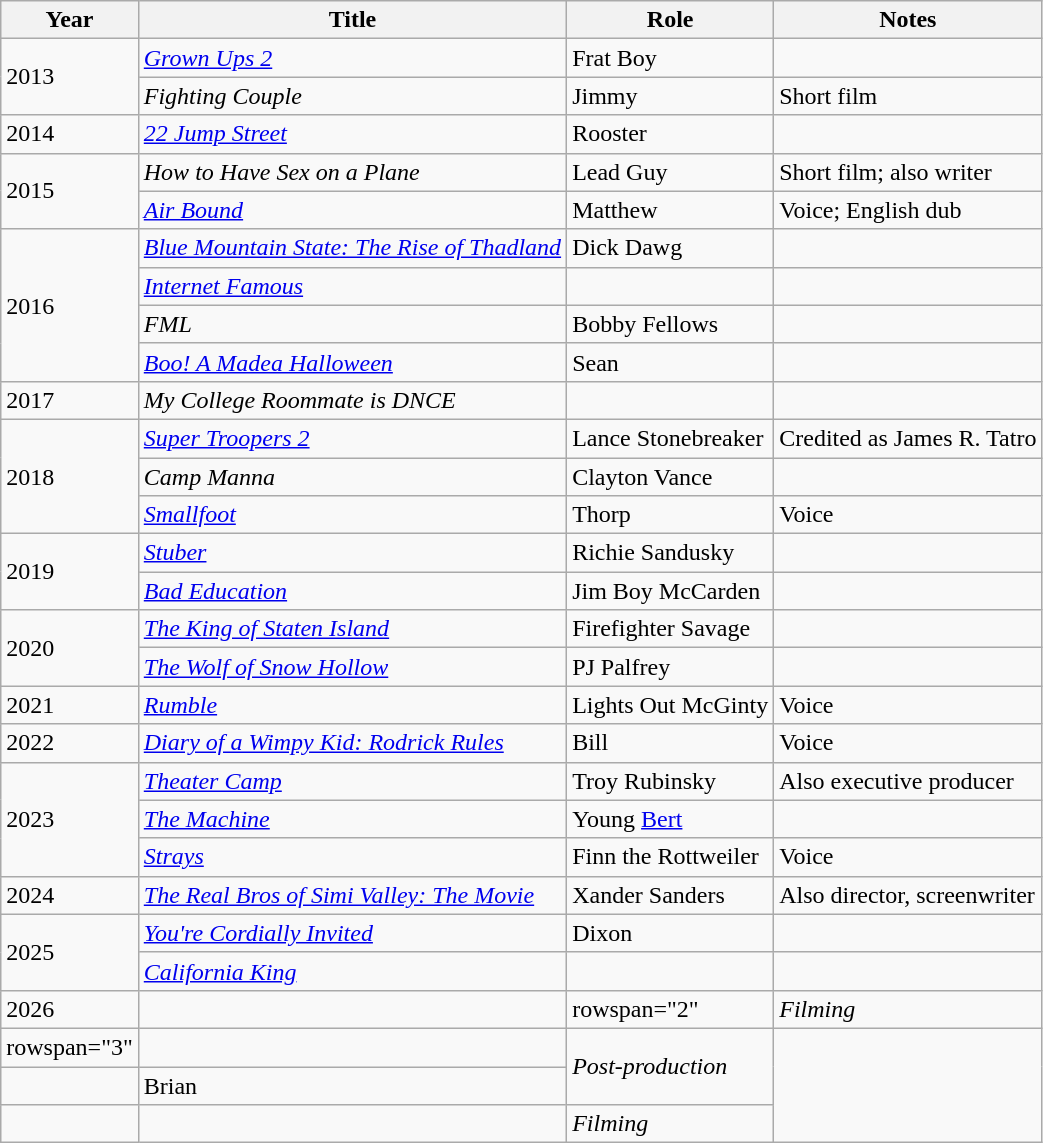<table class="wikitable">
<tr>
<th>Year</th>
<th>Title</th>
<th>Role</th>
<th>Notes</th>
</tr>
<tr>
<td rowspan="2">2013</td>
<td><em><a href='#'>Grown Ups 2</a></em></td>
<td>Frat Boy</td>
<td></td>
</tr>
<tr>
<td><em>Fighting Couple</em></td>
<td>Jimmy</td>
<td>Short film</td>
</tr>
<tr>
<td>2014</td>
<td><em><a href='#'>22 Jump Street</a></em></td>
<td>Rooster</td>
<td></td>
</tr>
<tr>
<td rowspan="2">2015</td>
<td><em>How to Have Sex on a Plane</em></td>
<td>Lead Guy</td>
<td>Short film; also writer</td>
</tr>
<tr>
<td><em><a href='#'>Air Bound</a></em></td>
<td>Matthew</td>
<td>Voice; English dub</td>
</tr>
<tr>
<td rowspan="4">2016</td>
<td><em><a href='#'>Blue Mountain State: The Rise of Thadland</a></em></td>
<td>Dick Dawg</td>
<td></td>
</tr>
<tr>
<td><em><a href='#'>Internet Famous</a></em></td>
<td></td>
<td></td>
</tr>
<tr>
<td><em>FML</em></td>
<td>Bobby Fellows</td>
<td></td>
</tr>
<tr>
<td><em><a href='#'>Boo! A Madea Halloween</a></em></td>
<td>Sean</td>
<td></td>
</tr>
<tr>
<td>2017</td>
<td><em>My College Roommate is DNCE</em></td>
<td></td>
<td></td>
</tr>
<tr>
<td rowspan="3">2018</td>
<td><em><a href='#'>Super Troopers 2</a></em></td>
<td>Lance Stonebreaker</td>
<td>Credited as James R. Tatro</td>
</tr>
<tr>
<td><em>Camp Manna</em></td>
<td>Clayton Vance</td>
<td></td>
</tr>
<tr>
<td><em><a href='#'>Smallfoot</a></em></td>
<td>Thorp</td>
<td>Voice</td>
</tr>
<tr>
<td rowspan="2">2019</td>
<td><em><a href='#'>Stuber</a></em></td>
<td>Richie Sandusky</td>
<td></td>
</tr>
<tr>
<td><em><a href='#'>Bad Education</a></em></td>
<td>Jim Boy McCarden</td>
<td></td>
</tr>
<tr>
<td rowspan="2">2020</td>
<td><em><a href='#'>The King of Staten Island</a></em></td>
<td>Firefighter Savage</td>
<td></td>
</tr>
<tr>
<td><em><a href='#'>The Wolf of Snow Hollow</a></em></td>
<td>PJ Palfrey</td>
<td></td>
</tr>
<tr>
<td>2021</td>
<td><em><a href='#'>Rumble</a></em></td>
<td>Lights Out McGinty</td>
<td>Voice</td>
</tr>
<tr>
<td>2022</td>
<td><em><a href='#'>Diary of a Wimpy Kid: Rodrick Rules</a></em></td>
<td>Bill</td>
<td>Voice</td>
</tr>
<tr>
<td rowspan="3">2023</td>
<td><em><a href='#'>Theater Camp</a></em></td>
<td>Troy Rubinsky</td>
<td>Also executive producer</td>
</tr>
<tr>
<td><em><a href='#'>The Machine</a></em></td>
<td>Young <a href='#'>Bert</a></td>
<td></td>
</tr>
<tr>
<td><em><a href='#'>Strays</a></em></td>
<td>Finn the Rottweiler</td>
<td>Voice</td>
</tr>
<tr>
<td>2024</td>
<td><em><a href='#'>The Real Bros of Simi Valley: The Movie</a></em></td>
<td>Xander Sanders</td>
<td>Also director, screenwriter</td>
</tr>
<tr>
<td rowspan="2">2025</td>
<td><em><a href='#'>You're Cordially Invited</a></em></td>
<td>Dixon</td>
<td></td>
</tr>
<tr>
<td><em><a href='#'>California King</a></em></td>
<td></td>
<td></td>
</tr>
<tr>
<td>2026</td>
<td></td>
<td>rowspan="2" </td>
<td><em>Filming</em></td>
</tr>
<tr>
<td>rowspan="3" </td>
<td></td>
<td rowspan="2"><em>Post-production</em></td>
</tr>
<tr>
<td></td>
<td>Brian</td>
</tr>
<tr>
<td></td>
<td></td>
<td><em>Filming</em></td>
</tr>
</table>
